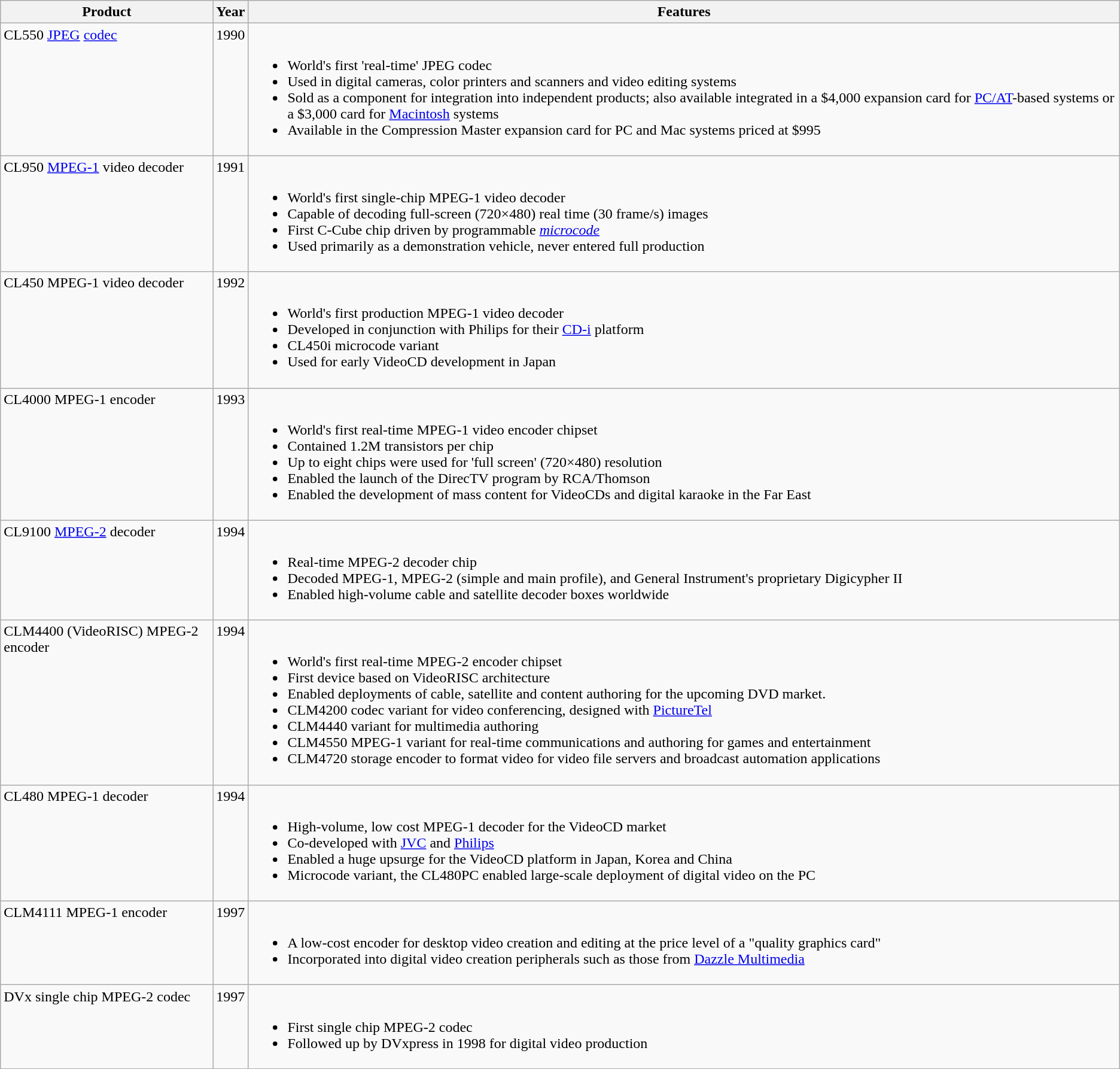<table class="sortable wikitable">
<tr>
<th>Product</th>
<th>Year</th>
<th>Features</th>
</tr>
<tr valign="top">
<td>CL550 <a href='#'>JPEG</a> <a href='#'>codec</a></td>
<td>1990</td>
<td><br><ul><li>World's first 'real-time' JPEG codec</li><li>Used in digital cameras, color printers and scanners and video editing systems</li><li>Sold as a component for integration into independent products; also available integrated in a $4,000 expansion card for <a href='#'>PC/AT</a>-based systems or a $3,000 card for <a href='#'>Macintosh</a> systems</li><li>Available in the Compression Master expansion card for PC and Mac systems priced at $995</li></ul></td>
</tr>
<tr valign="top">
<td>CL950 <a href='#'>MPEG-1</a> video decoder</td>
<td>1991</td>
<td><br><ul><li>World's first single-chip MPEG-1 video decoder</li><li>Capable of decoding full-screen (720×480) real time (30 frame/s) images</li><li>First C-Cube chip driven by programmable <em><a href='#'>microcode</a></em></li><li>Used primarily as a demonstration vehicle, never entered full production</li></ul></td>
</tr>
<tr valign="top">
<td>CL450 MPEG-1 video decoder</td>
<td>1992</td>
<td><br><ul><li>World's first production MPEG-1 video decoder</li><li>Developed in conjunction with Philips for their <a href='#'>CD-i</a> platform</li><li>CL450i microcode variant</li><li>Used for early VideoCD development in Japan</li></ul></td>
</tr>
<tr valign="top">
<td>CL4000 MPEG-1 encoder</td>
<td>1993</td>
<td><br><ul><li>World's first real-time MPEG-1 video encoder chipset</li><li>Contained 1.2M transistors per chip</li><li>Up to eight chips were used for 'full screen' (720×480) resolution</li><li>Enabled the launch of the DirecTV program by RCA/Thomson</li><li>Enabled the development of mass content for VideoCDs and digital karaoke in the Far East</li></ul></td>
</tr>
<tr valign="top">
<td>CL9100 <a href='#'>MPEG-2</a> decoder</td>
<td>1994</td>
<td><br><ul><li>Real-time MPEG-2 decoder chip</li><li>Decoded MPEG-1, MPEG-2 (simple and main profile), and General Instrument's proprietary Digicypher II</li><li>Enabled high-volume cable and satellite decoder boxes worldwide</li></ul></td>
</tr>
<tr valign="top">
<td>CLM4400 (VideoRISC) MPEG-2 encoder</td>
<td>1994</td>
<td><br><ul><li>World's first real-time MPEG-2 encoder chipset</li><li>First device based on VideoRISC architecture</li><li>Enabled deployments of cable, satellite and content authoring for the upcoming DVD market.</li><li>CLM4200 codec variant for video conferencing, designed with <a href='#'>PictureTel</a></li><li>CLM4440 variant for multimedia authoring</li><li>CLM4550 MPEG-1 variant for real-time communications and authoring for games and entertainment</li><li>CLM4720 storage encoder to format video for video file servers and broadcast automation applications</li></ul></td>
</tr>
<tr valign="top">
<td>CL480 MPEG-1 decoder</td>
<td>1994</td>
<td><br><ul><li>High-volume, low cost MPEG-1 decoder for the VideoCD market</li><li>Co-developed with <a href='#'>JVC</a> and <a href='#'>Philips</a></li><li>Enabled a huge upsurge for the VideoCD platform in Japan, Korea and China</li><li>Microcode variant, the CL480PC enabled large-scale deployment of digital video on the PC</li></ul></td>
</tr>
<tr valign="top">
<td>CLM4111 MPEG-1 encoder</td>
<td>1997</td>
<td><br><ul><li>A low-cost encoder for desktop video creation and editing at the price level of a "quality graphics card"</li><li>Incorporated into digital video creation peripherals such as those from <a href='#'>Dazzle Multimedia</a></li></ul></td>
</tr>
<tr valign="top">
<td>DVx single chip MPEG-2 codec</td>
<td>1997</td>
<td><br><ul><li>First single chip MPEG-2 codec</li><li>Followed up by DVxpress in 1998 for digital video production</li></ul></td>
</tr>
</table>
